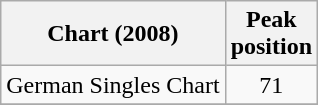<table class="wikitable">
<tr>
<th>Chart (2008)</th>
<th>Peak<br>position</th>
</tr>
<tr>
<td align="left">German Singles Chart</td>
<td align="center">71</td>
</tr>
<tr>
</tr>
</table>
